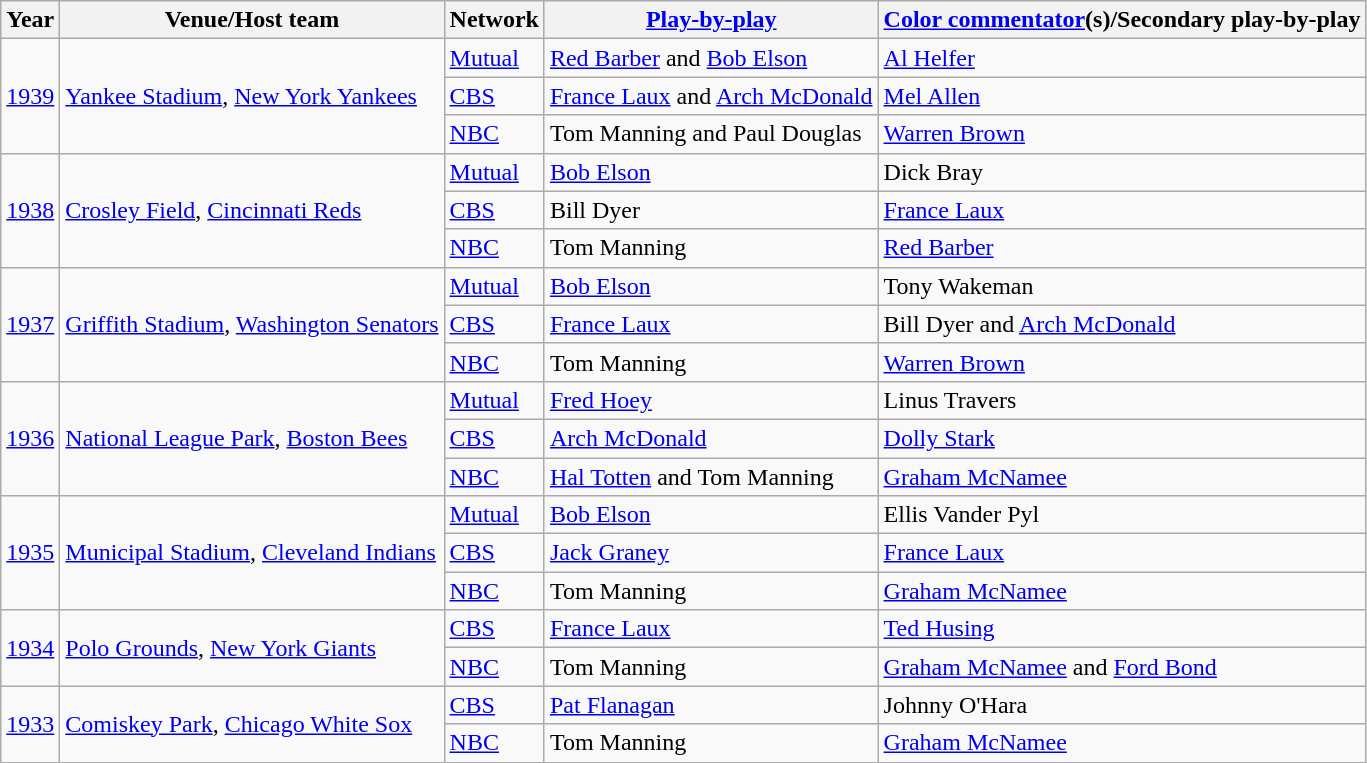<table class="wikitable">
<tr>
<th>Year</th>
<th>Venue/Host team</th>
<th>Network</th>
<th><a href='#'>Play-by-play</a></th>
<th><a href='#'>Color commentator</a>(s)/Secondary play-by-play</th>
</tr>
<tr>
<td rowspan="3"><a href='#'>1939</a></td>
<td rowspan="3"><a href='#'>Yankee Stadium</a>, <a href='#'>New York Yankees</a></td>
<td><a href='#'>Mutual</a></td>
<td><a href='#'>Red Barber</a> and <a href='#'>Bob Elson</a></td>
<td><a href='#'>Al Helfer</a></td>
</tr>
<tr>
<td><a href='#'>CBS</a></td>
<td><a href='#'>France Laux</a> and <a href='#'>Arch McDonald</a></td>
<td><a href='#'>Mel Allen</a></td>
</tr>
<tr>
<td><a href='#'>NBC</a></td>
<td>Tom Manning and Paul Douglas</td>
<td><a href='#'>Warren Brown</a></td>
</tr>
<tr>
<td rowspan="3"><a href='#'>1938</a></td>
<td rowspan="3"><a href='#'>Crosley Field</a>, <a href='#'>Cincinnati Reds</a></td>
<td><a href='#'>Mutual</a></td>
<td><a href='#'>Bob Elson</a></td>
<td>Dick Bray</td>
</tr>
<tr>
<td><a href='#'>CBS</a></td>
<td>Bill Dyer</td>
<td><a href='#'>France Laux</a></td>
</tr>
<tr>
<td><a href='#'>NBC</a></td>
<td>Tom Manning</td>
<td><a href='#'>Red Barber</a></td>
</tr>
<tr>
<td rowspan="3"><a href='#'>1937</a></td>
<td rowspan="3"><a href='#'>Griffith Stadium</a>, <a href='#'>Washington Senators</a></td>
<td><a href='#'>Mutual</a></td>
<td><a href='#'>Bob Elson</a></td>
<td>Tony Wakeman</td>
</tr>
<tr>
<td><a href='#'>CBS</a></td>
<td><a href='#'>France Laux</a></td>
<td>Bill Dyer and <a href='#'>Arch McDonald</a></td>
</tr>
<tr>
<td><a href='#'>NBC</a></td>
<td>Tom Manning</td>
<td><a href='#'>Warren Brown</a></td>
</tr>
<tr>
<td rowspan="3"><a href='#'>1936</a></td>
<td rowspan="3"><a href='#'>National League Park</a>, <a href='#'>Boston Bees</a></td>
<td><a href='#'>Mutual</a></td>
<td><a href='#'>Fred Hoey</a></td>
<td>Linus Travers</td>
</tr>
<tr>
<td><a href='#'>CBS</a></td>
<td><a href='#'>Arch McDonald</a></td>
<td><a href='#'>Dolly Stark</a></td>
</tr>
<tr>
<td><a href='#'>NBC</a></td>
<td><a href='#'>Hal Totten</a> and Tom Manning</td>
<td><a href='#'>Graham McNamee</a></td>
</tr>
<tr>
<td rowspan="3"><a href='#'>1935</a></td>
<td rowspan="3"><a href='#'>Municipal Stadium</a>, <a href='#'>Cleveland Indians</a></td>
<td><a href='#'>Mutual</a></td>
<td><a href='#'>Bob Elson</a></td>
<td>Ellis Vander Pyl</td>
</tr>
<tr>
<td><a href='#'>CBS</a></td>
<td><a href='#'>Jack Graney</a></td>
<td><a href='#'>France Laux</a></td>
</tr>
<tr>
<td><a href='#'>NBC</a></td>
<td>Tom Manning</td>
<td><a href='#'>Graham McNamee</a></td>
</tr>
<tr>
<td rowspan="2"><a href='#'>1934</a></td>
<td rowspan="2"><a href='#'>Polo Grounds</a>, <a href='#'>New York Giants</a></td>
<td><a href='#'>CBS</a></td>
<td><a href='#'>France Laux</a></td>
<td><a href='#'>Ted Husing</a></td>
</tr>
<tr>
<td><a href='#'>NBC</a></td>
<td>Tom Manning</td>
<td><a href='#'>Graham McNamee</a> and <a href='#'>Ford Bond</a></td>
</tr>
<tr>
<td rowspan="2"><a href='#'>1933</a></td>
<td rowspan="2"><a href='#'>Comiskey Park</a>, <a href='#'>Chicago White Sox</a></td>
<td><a href='#'>CBS</a></td>
<td><a href='#'>Pat Flanagan</a></td>
<td>Johnny O'Hara</td>
</tr>
<tr>
<td><a href='#'>NBC</a></td>
<td>Tom Manning</td>
<td><a href='#'>Graham McNamee</a></td>
</tr>
</table>
